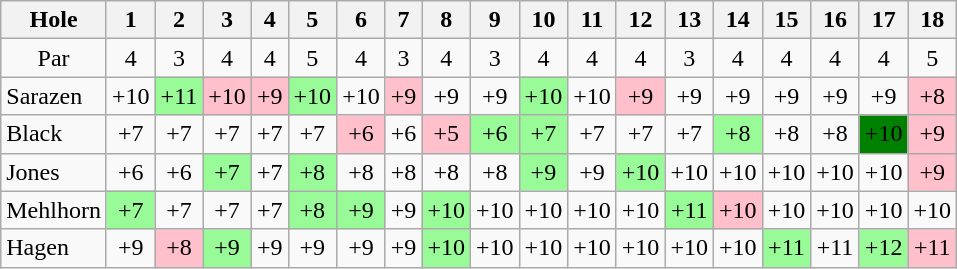<table class="wikitable" style="text-align:center">
<tr>
<th>Hole</th>
<th>1</th>
<th>2</th>
<th>3</th>
<th>4</th>
<th>5</th>
<th>6</th>
<th>7</th>
<th>8</th>
<th>9</th>
<th>10</th>
<th>11</th>
<th>12</th>
<th>13</th>
<th>14</th>
<th>15</th>
<th>16</th>
<th>17</th>
<th>18</th>
</tr>
<tr>
<td>Par</td>
<td>4</td>
<td>3</td>
<td>4</td>
<td>4</td>
<td>5</td>
<td>4</td>
<td>3</td>
<td>4</td>
<td>3</td>
<td>4</td>
<td>4</td>
<td>4</td>
<td>3</td>
<td>4</td>
<td>4</td>
<td>4</td>
<td>4</td>
<td>5</td>
</tr>
<tr>
<td align=left> Sarazen</td>
<td>+10</td>
<td style="background: PaleGreen;">+11</td>
<td style="background: Pink;">+10</td>
<td style="background: Pink;">+9</td>
<td style="background: PaleGreen;">+10</td>
<td>+10</td>
<td style="background: Pink;">+9</td>
<td>+9</td>
<td>+9</td>
<td style="background: PaleGreen;">+10</td>
<td>+10</td>
<td style="background: Pink;">+9</td>
<td>+9</td>
<td>+9</td>
<td>+9</td>
<td>+9</td>
<td>+9</td>
<td style="background: Pink;">+8</td>
</tr>
<tr>
<td align=left> Black</td>
<td>+7</td>
<td>+7</td>
<td>+7</td>
<td>+7</td>
<td>+7</td>
<td style="background: Pink;">+6</td>
<td>+6</td>
<td style="background: Pink;">+5</td>
<td style="background: PaleGreen;">+6</td>
<td style="background: PaleGreen;">+7</td>
<td>+7</td>
<td>+7</td>
<td>+7</td>
<td style="background: PaleGreen;">+8</td>
<td>+8</td>
<td>+8</td>
<td style="background: Green;">+10</td>
<td style="background: Pink;">+9</td>
</tr>
<tr>
<td align=left> Jones</td>
<td>+6</td>
<td>+6</td>
<td style="background: PaleGreen;">+7</td>
<td>+7</td>
<td style="background: PaleGreen;">+8</td>
<td>+8</td>
<td>+8</td>
<td>+8</td>
<td>+8</td>
<td style="background: PaleGreen;">+9</td>
<td>+9</td>
<td style="background: PaleGreen;">+10</td>
<td>+10</td>
<td>+10</td>
<td>+10</td>
<td>+10</td>
<td>+10</td>
<td style="background: Pink;">+9</td>
</tr>
<tr>
<td align=left> Mehlhorn</td>
<td style="background: PaleGreen;">+7</td>
<td>+7</td>
<td>+7</td>
<td>+7</td>
<td style="background: PaleGreen;">+8</td>
<td style="background: PaleGreen;">+9</td>
<td>+9</td>
<td style="background: PaleGreen;">+10</td>
<td>+10</td>
<td>+10</td>
<td>+10</td>
<td>+10</td>
<td style="background: PaleGreen;">+11</td>
<td style="background: Pink;">+10</td>
<td>+10</td>
<td>+10</td>
<td>+10</td>
<td>+10</td>
</tr>
<tr>
<td align=left> Hagen</td>
<td>+9</td>
<td style="background: Pink;">+8</td>
<td style="background: PaleGreen;">+9</td>
<td>+9</td>
<td>+9</td>
<td>+9</td>
<td>+9</td>
<td style="background: PaleGreen;">+10</td>
<td>+10</td>
<td>+10</td>
<td>+10</td>
<td>+10</td>
<td>+10</td>
<td>+10</td>
<td style="background: PaleGreen;">+11</td>
<td>+11</td>
<td style="background: PaleGreen;">+12</td>
<td style="background: Pink;">+11</td>
</tr>
</table>
